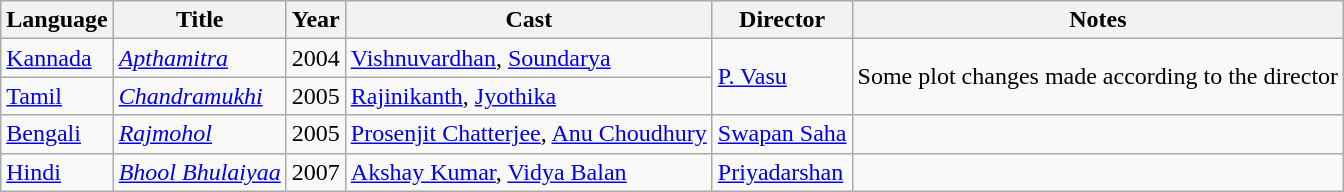<table class="wikitable">
<tr>
<th>Language</th>
<th>Title</th>
<th>Year</th>
<th>Cast</th>
<th>Director</th>
<th>Notes</th>
</tr>
<tr>
<td><a href='#'>Kannada</a></td>
<td><em><a href='#'>Apthamitra</a></em></td>
<td>2004</td>
<td><a href='#'>Vishnuvardhan</a>, <a href='#'>Soundarya</a></td>
<td rowspan="2"><a href='#'>P. Vasu</a></td>
<td rowspan="2">Some plot changes made according to the director</td>
</tr>
<tr>
<td><a href='#'>Tamil</a></td>
<td><em><a href='#'>Chandramukhi</a></em></td>
<td>2005</td>
<td><a href='#'>Rajinikanth</a>, <a href='#'>Jyothika</a></td>
</tr>
<tr>
<td><a href='#'>Bengali</a></td>
<td><em><a href='#'>Rajmohol</a></em></td>
<td>2005</td>
<td><a href='#'>Prosenjit Chatterjee</a>, <a href='#'>Anu Choudhury</a></td>
<td><a href='#'>Swapan Saha</a></td>
<td></td>
</tr>
<tr>
<td><a href='#'>Hindi</a></td>
<td><em><a href='#'>Bhool Bhulaiyaa</a></em></td>
<td>2007</td>
<td><a href='#'>Akshay Kumar</a>, <a href='#'>Vidya Balan</a></td>
<td><a href='#'>Priyadarshan</a></td>
<td></td>
</tr>
</table>
